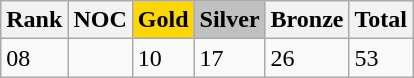<table class=wikitable>
<tr style="background:"#efefef">
<th><strong>Rank</strong></th>
<th><strong>NOC</strong></th>
<th style="background:gold"><strong> Gold  </strong></th>
<th style="background:silver"><strong>Silver</strong></th>
<th style="background:CC9966"><strong>Bronze</strong></th>
<th><strong>Total </strong></th>
</tr>
<tr style="text-align:"center">
<td>08</td>
<td></td>
<td>10</td>
<td>17</td>
<td>26</td>
<td>53</td>
</tr>
</table>
